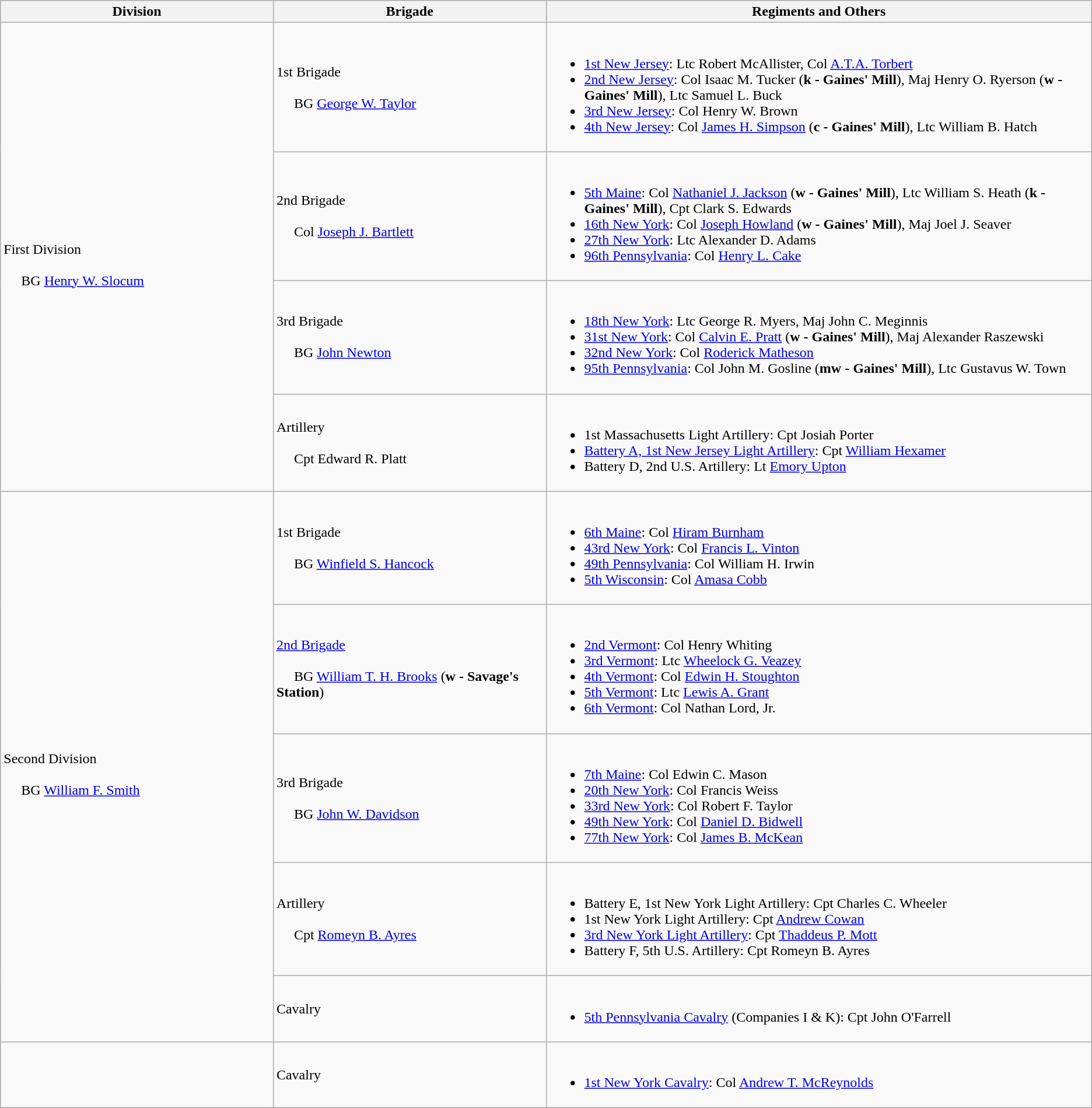<table class="wikitable">
<tr>
<th width=25%>Division</th>
<th width=25%>Brigade</th>
<th>Regiments and Others</th>
</tr>
<tr>
<td rowspan=4><br>First Division<br><br>    
BG <a href='#'>Henry W. Slocum</a></td>
<td>1st Brigade<br><br>    
BG <a href='#'>George W. Taylor</a></td>
<td><br><ul><li><a href='#'>1st New Jersey</a>: Ltc Robert McAllister, Col <a href='#'>A.T.A. Torbert</a></li><li><a href='#'>2nd New Jersey</a>: Col Isaac M. Tucker (<strong>k - Gaines' Mill</strong>), Maj Henry O. Ryerson (<strong>w - Gaines' Mill</strong>), Ltc Samuel L. Buck</li><li><a href='#'>3rd New Jersey</a>: Col Henry W. Brown</li><li><a href='#'>4th New Jersey</a>: Col <a href='#'>James H. Simpson</a> (<strong>c - Gaines' Mill</strong>), Ltc William B. Hatch</li></ul></td>
</tr>
<tr>
<td>2nd Brigade<br><br>    
Col <a href='#'>Joseph J. Bartlett</a></td>
<td><br><ul><li><a href='#'>5th Maine</a>: Col <a href='#'>Nathaniel J. Jackson</a> (<strong>w - Gaines' Mill</strong>), Ltc William S. Heath (<strong>k - Gaines' Mill</strong>), Cpt Clark S. Edwards</li><li><a href='#'>16th New York</a>: Col <a href='#'>Joseph Howland</a> (<strong>w - Gaines' Mill</strong>), Maj Joel J. Seaver</li><li><a href='#'>27th New York</a>: Ltc Alexander D. Adams</li><li><a href='#'>96th Pennsylvania</a>: Col <a href='#'>Henry L. Cake</a></li></ul></td>
</tr>
<tr>
<td>3rd Brigade<br><br>    
BG <a href='#'>John Newton</a></td>
<td><br><ul><li><a href='#'>18th New York</a>: Ltc George R. Myers, Maj John C. Meginnis</li><li><a href='#'>31st New York</a>: Col <a href='#'>Calvin E. Pratt</a> (<strong>w - Gaines' Mill</strong>), Maj Alexander Raszewski</li><li><a href='#'>32nd New York</a>: Col <a href='#'>Roderick Matheson</a></li><li><a href='#'>95th Pennsylvania</a>: Col John M. Gosline (<strong>mw - Gaines' Mill</strong>), Ltc Gustavus W. Town</li></ul></td>
</tr>
<tr>
<td>Artillery<br><br>    
Cpt Edward R. Platt</td>
<td><br><ul><li>1st Massachusetts Light Artillery: Cpt Josiah Porter</li><li><a href='#'>Battery A, 1st New Jersey Light Artillery</a>: Cpt <a href='#'>William Hexamer</a></li><li>Battery D, 2nd U.S. Artillery: Lt <a href='#'>Emory Upton</a></li></ul></td>
</tr>
<tr>
<td rowspan=5><br>Second Division<br><br>    
BG <a href='#'>William F. Smith</a></td>
<td>1st Brigade<br><br>    
BG <a href='#'>Winfield S. Hancock</a></td>
<td><br><ul><li><a href='#'>6th Maine</a>: Col <a href='#'>Hiram Burnham</a></li><li><a href='#'>43rd New York</a>: Col <a href='#'>Francis L. Vinton</a></li><li><a href='#'>49th Pennsylvania</a>: Col William H. Irwin</li><li><a href='#'>5th Wisconsin</a>: Col <a href='#'>Amasa Cobb</a></li></ul></td>
</tr>
<tr>
<td><a href='#'>2nd Brigade</a><br><br>    
BG <a href='#'>William T. H. Brooks</a> (<strong>w - Savage's Station</strong>)</td>
<td><br><ul><li><a href='#'>2nd Vermont</a>: Col Henry Whiting</li><li><a href='#'>3rd Vermont</a>: Ltc <a href='#'>Wheelock G. Veazey</a></li><li><a href='#'>4th Vermont</a>: Col <a href='#'>Edwin H. Stoughton</a></li><li><a href='#'>5th Vermont</a>: Ltc <a href='#'>Lewis A. Grant</a></li><li><a href='#'>6th Vermont</a>: Col Nathan Lord, Jr.</li></ul></td>
</tr>
<tr>
<td>3rd Brigade<br><br>    
BG <a href='#'>John W. Davidson</a></td>
<td><br><ul><li><a href='#'>7th Maine</a>: Col Edwin C. Mason</li><li><a href='#'>20th New York</a>: Col Francis Weiss</li><li><a href='#'>33rd New York</a>: Col Robert F. Taylor</li><li><a href='#'>49th New York</a>: Col <a href='#'>Daniel D. Bidwell</a></li><li><a href='#'>77th New York</a>: Col <a href='#'>James B. McKean</a></li></ul></td>
</tr>
<tr>
<td>Artillery<br><br>    
Cpt <a href='#'>Romeyn B. Ayres</a></td>
<td><br><ul><li>Battery E, 1st New York Light Artillery: Cpt Charles C. Wheeler</li><li>1st New York Light Artillery: Cpt <a href='#'>Andrew Cowan</a></li><li><a href='#'>3rd New York Light Artillery</a>: Cpt <a href='#'>Thaddeus P. Mott</a></li><li>Battery F, 5th U.S. Artillery: Cpt Romeyn B. Ayres</li></ul></td>
</tr>
<tr>
<td>Cavalry</td>
<td><br><ul><li><a href='#'>5th Pennsylvania Cavalry</a> (Companies I & K): Cpt John O'Farrell</li></ul></td>
</tr>
<tr>
<td></td>
<td>Cavalry</td>
<td><br><ul><li><a href='#'>1st New York Cavalry</a>: Col <a href='#'>Andrew T. McReynolds</a></li></ul></td>
</tr>
</table>
